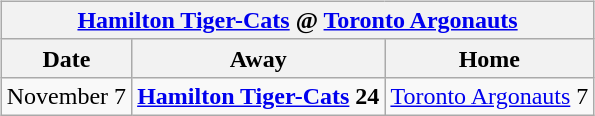<table cellspacing="10">
<tr>
<td valign="top"><br><table class="wikitable">
<tr>
<th colspan="4"><a href='#'>Hamilton Tiger-Cats</a> @ <a href='#'>Toronto Argonauts</a></th>
</tr>
<tr>
<th>Date</th>
<th>Away</th>
<th>Home</th>
</tr>
<tr>
<td>November 7</td>
<td><strong><a href='#'>Hamilton Tiger-Cats</a> 24</strong></td>
<td><a href='#'>Toronto Argonauts</a> 7</td>
</tr>
</table>
</td>
</tr>
</table>
